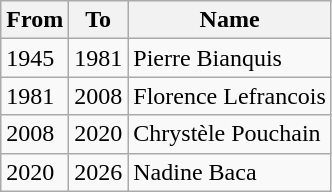<table class="wikitable">
<tr>
<th>From</th>
<th>To</th>
<th>Name</th>
</tr>
<tr>
<td>1945</td>
<td>1981</td>
<td>Pierre Bianquis</td>
</tr>
<tr>
<td>1981</td>
<td>2008</td>
<td>Florence Lefrancois</td>
</tr>
<tr>
<td>2008</td>
<td>2020</td>
<td>Chrystèle Pouchain</td>
</tr>
<tr>
<td>2020</td>
<td>2026</td>
<td>Nadine Baca</td>
</tr>
</table>
